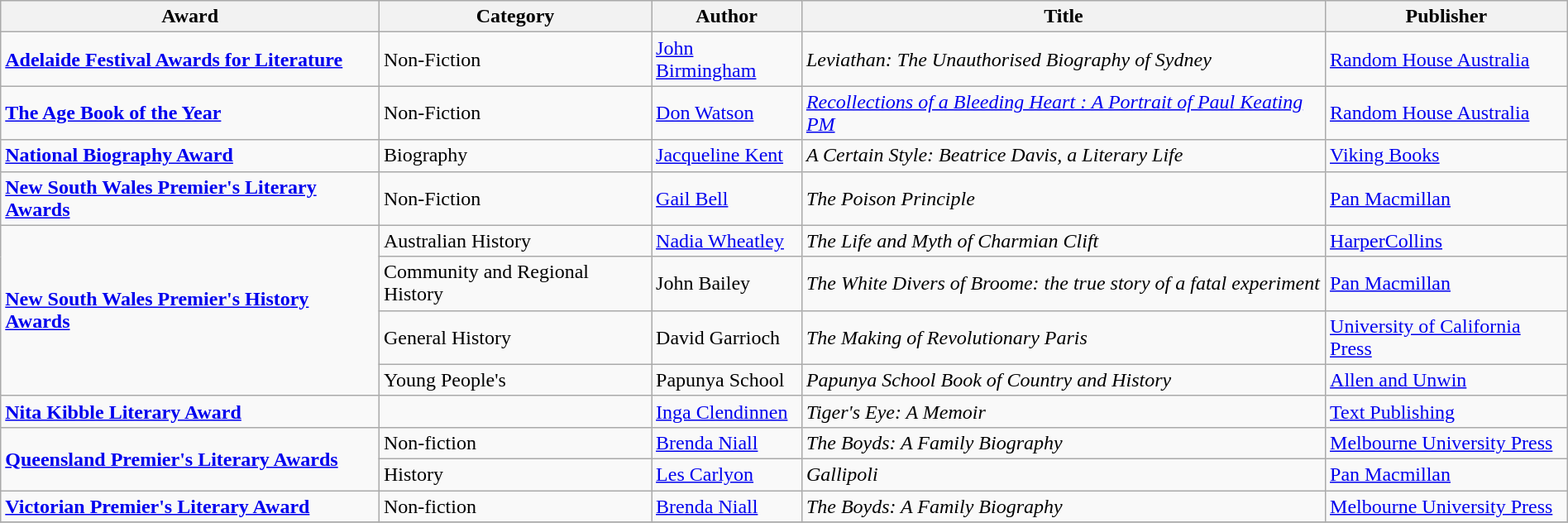<table class="wikitable" width=100%>
<tr>
<th>Award</th>
<th>Category</th>
<th>Author</th>
<th>Title</th>
<th>Publisher</th>
</tr>
<tr>
<td><strong><a href='#'>Adelaide Festival Awards for Literature</a></strong></td>
<td>Non-Fiction</td>
<td><a href='#'>John Birmingham</a></td>
<td><em>Leviathan: The Unauthorised Biography of Sydney</em></td>
<td><a href='#'>Random House Australia</a></td>
</tr>
<tr>
<td><strong><a href='#'>The Age Book of the Year</a></strong></td>
<td>Non-Fiction</td>
<td><a href='#'>Don Watson</a></td>
<td><em><a href='#'>Recollections of a Bleeding Heart : A Portrait of Paul Keating PM</a></em></td>
<td><a href='#'>Random House Australia</a></td>
</tr>
<tr>
<td><strong><a href='#'>National Biography Award</a></strong></td>
<td>Biography</td>
<td><a href='#'>Jacqueline Kent</a></td>
<td><em>A Certain Style: Beatrice Davis, a Literary Life</em></td>
<td><a href='#'>Viking Books</a></td>
</tr>
<tr>
<td><strong><a href='#'>New South Wales Premier's Literary Awards</a></strong></td>
<td>Non-Fiction</td>
<td><a href='#'>Gail Bell</a></td>
<td><em>The Poison Principle</em></td>
<td><a href='#'>Pan Macmillan</a></td>
</tr>
<tr>
<td rowspan=4><strong><a href='#'>New South Wales Premier's History Awards</a></strong></td>
<td>Australian History</td>
<td><a href='#'>Nadia Wheatley</a></td>
<td><em>The Life and Myth of Charmian Clift</em></td>
<td><a href='#'>HarperCollins</a></td>
</tr>
<tr>
<td>Community and Regional History</td>
<td>John Bailey</td>
<td><em>The White Divers of Broome: the true story of a fatal experiment</em></td>
<td><a href='#'>Pan Macmillan</a></td>
</tr>
<tr>
<td>General History</td>
<td>David Garrioch</td>
<td><em>The Making of Revolutionary Paris</em></td>
<td><a href='#'>University of California Press</a></td>
</tr>
<tr>
<td>Young People's</td>
<td>Papunya School</td>
<td><em>Papunya School Book of Country and History</em></td>
<td><a href='#'>Allen and Unwin</a></td>
</tr>
<tr>
<td><strong><a href='#'>Nita Kibble Literary Award</a></strong></td>
<td></td>
<td><a href='#'>Inga Clendinnen</a></td>
<td><em>Tiger's Eye: A Memoir</em></td>
<td><a href='#'>Text Publishing</a></td>
</tr>
<tr>
<td rowspan=2><strong><a href='#'>Queensland Premier's Literary Awards</a></strong></td>
<td>Non-fiction</td>
<td><a href='#'>Brenda Niall</a></td>
<td><em>The Boyds: A Family Biography</em></td>
<td><a href='#'>Melbourne University Press</a></td>
</tr>
<tr>
<td>History</td>
<td><a href='#'>Les Carlyon</a></td>
<td><em>Gallipoli</em></td>
<td><a href='#'>Pan Macmillan</a></td>
</tr>
<tr>
<td><strong><a href='#'>Victorian Premier's Literary Award</a></strong></td>
<td>Non-fiction</td>
<td><a href='#'>Brenda Niall</a></td>
<td><em>The Boyds: A Family Biography</em></td>
<td><a href='#'>Melbourne University Press</a></td>
</tr>
<tr>
</tr>
</table>
